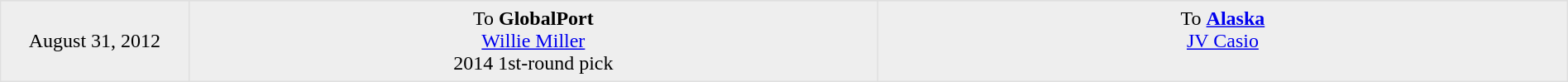<table border=1 style="border-collapse:collapse; text-align: center; width: 100%" bordercolor="#DFDFDF"  cellpadding="5">
<tr>
</tr>
<tr bgcolor="eeeeee">
<td style="width:12%">August 31, 2012</td>
<td style="width:44%" valign="top">To <strong>GlobalPort</strong><br><a href='#'>Willie Miller</a> <br>2014 1st-round pick</td>
<td style="width:44%" valign="top">To <strong><a href='#'>Alaska</a></strong><br><a href='#'>JV Casio</a></td>
</tr>
</table>
